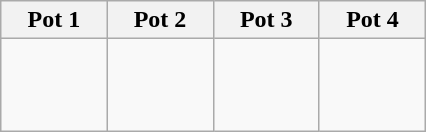<table class="wikitable">
<tr>
<th width=15%>Pot 1</th>
<th width=15%>Pot 2</th>
<th width=15%>Pot 3</th>
<th width=15%>Pot 4</th>
</tr>
<tr>
<td valign="top"><br><br><br></td>
<td valign="top"><br><br><br></td>
<td valign="top"><br><br><br></td>
<td valign="top"><br><br><br></td>
</tr>
</table>
